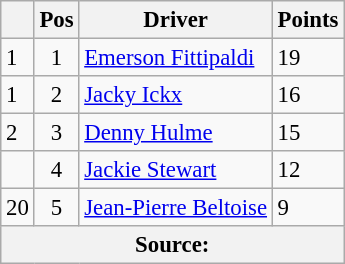<table class="wikitable" style="font-size: 95%;">
<tr>
<th></th>
<th>Pos</th>
<th>Driver</th>
<th>Points</th>
</tr>
<tr>
<td align="left"> 1</td>
<td align="center">1</td>
<td> <a href='#'>Emerson Fittipaldi</a></td>
<td align="left">19</td>
</tr>
<tr>
<td align="left"> 1</td>
<td align="center">2</td>
<td> <a href='#'>Jacky Ickx</a></td>
<td align="left">16</td>
</tr>
<tr>
<td align="left"> 2</td>
<td align="center">3</td>
<td> <a href='#'>Denny Hulme</a></td>
<td align="left">15</td>
</tr>
<tr>
<td align="left"></td>
<td align="center">4</td>
<td> <a href='#'>Jackie Stewart</a></td>
<td align="left">12</td>
</tr>
<tr>
<td align="left"> 20</td>
<td align="center">5</td>
<td> <a href='#'>Jean-Pierre Beltoise</a></td>
<td align="left">9</td>
</tr>
<tr>
<th colspan=4>Source:</th>
</tr>
</table>
